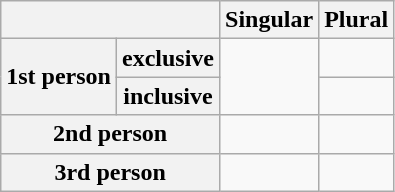<table class="wikitable" style="text-align: center;">
<tr>
<th colspan="2"></th>
<th>Singular</th>
<th>Plural</th>
</tr>
<tr>
<th rowspan="2">1st person</th>
<th>exclusive</th>
<td rowspan="2"></td>
<td></td>
</tr>
<tr>
<th>inclusive</th>
<td></td>
</tr>
<tr>
<th colspan="2">2nd person</th>
<td></td>
<td></td>
</tr>
<tr>
<th colspan="2">3rd person</th>
<td></td>
<td></td>
</tr>
</table>
